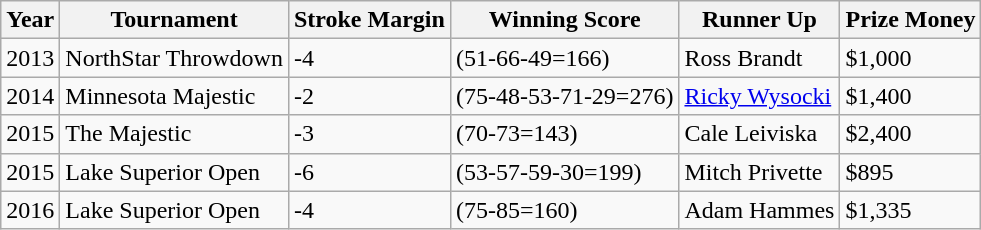<table class="wikitable">
<tr>
<th>Year</th>
<th>Tournament</th>
<th>Stroke Margin</th>
<th>Winning Score</th>
<th>Runner Up</th>
<th>Prize Money</th>
</tr>
<tr>
<td>2013</td>
<td>NorthStar Throwdown</td>
<td>-4</td>
<td>(51-66-49=166)</td>
<td>Ross Brandt</td>
<td>$1,000</td>
</tr>
<tr>
<td>2014</td>
<td>Minnesota Majestic</td>
<td>-2</td>
<td>(75-48-53-71-29=276)</td>
<td><a href='#'>Ricky Wysocki</a></td>
<td>$1,400</td>
</tr>
<tr>
<td>2015</td>
<td>The Majestic</td>
<td>-3</td>
<td>(70-73=143)</td>
<td>Cale Leiviska</td>
<td>$2,400</td>
</tr>
<tr>
<td>2015</td>
<td>Lake Superior Open</td>
<td>-6</td>
<td>(53-57-59-30=199)</td>
<td>Mitch Privette</td>
<td>$895</td>
</tr>
<tr>
<td>2016</td>
<td>Lake Superior Open</td>
<td>-4</td>
<td>(75-85=160)</td>
<td>Adam Hammes</td>
<td>$1,335</td>
</tr>
</table>
